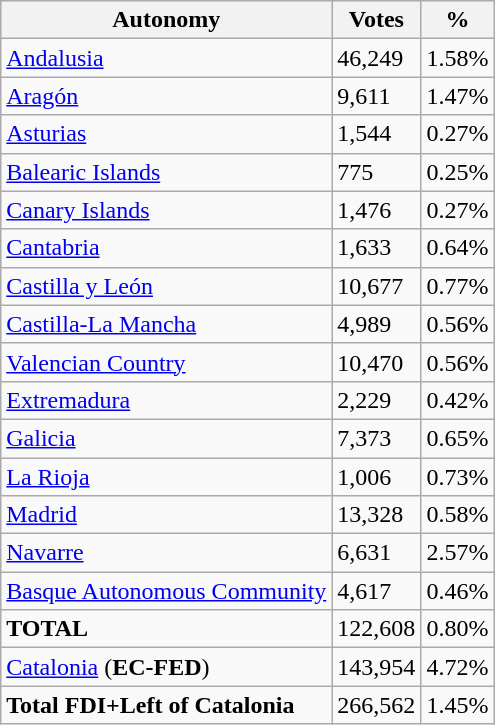<table class="wikitable sortable">
<tr>
<th bgcolor="#BFCFFF">Autonomy</th>
<th bgcolor="#BFCFFF">Votes</th>
<th bgcolor="#BFCFFF">%</th>
</tr>
<tr>
<td><a href='#'>Andalusia</a></td>
<td>46,249</td>
<td>1.58%</td>
</tr>
<tr>
<td><a href='#'>Aragón</a></td>
<td>9,611</td>
<td>1.47%</td>
</tr>
<tr>
<td><a href='#'>Asturias</a></td>
<td>1,544</td>
<td>0.27%</td>
</tr>
<tr>
<td><a href='#'>Balearic Islands</a></td>
<td>775</td>
<td>0.25%</td>
</tr>
<tr>
<td><a href='#'>Canary Islands</a></td>
<td>1,476</td>
<td>0.27%</td>
</tr>
<tr>
<td><a href='#'>Cantabria</a></td>
<td>1,633</td>
<td>0.64%</td>
</tr>
<tr>
<td><a href='#'>Castilla y León</a></td>
<td>10,677</td>
<td>0.77%</td>
</tr>
<tr>
<td><a href='#'>Castilla-La Mancha</a></td>
<td>4,989</td>
<td>0.56%</td>
</tr>
<tr>
<td><a href='#'>Valencian Country</a></td>
<td>10,470</td>
<td>0.56%</td>
</tr>
<tr>
<td><a href='#'>Extremadura</a></td>
<td>2,229</td>
<td>0.42%</td>
</tr>
<tr>
<td><a href='#'>Galicia</a></td>
<td>7,373</td>
<td>0.65%</td>
</tr>
<tr>
<td><a href='#'>La Rioja</a></td>
<td>1,006</td>
<td>0.73%</td>
</tr>
<tr>
<td><a href='#'>Madrid</a></td>
<td>13,328</td>
<td>0.58%</td>
</tr>
<tr>
<td><a href='#'>Navarre</a></td>
<td>6,631</td>
<td>2.57%</td>
</tr>
<tr>
<td><a href='#'>Basque Autonomous Community</a></td>
<td>4,617</td>
<td>0.46%</td>
</tr>
<tr>
<td><strong>TOTAL</strong></td>
<td>122,608</td>
<td>0.80%</td>
</tr>
<tr>
<td><a href='#'>Catalonia</a> (<strong>EC-FED</strong>)</td>
<td>143,954</td>
<td>4.72%</td>
</tr>
<tr>
<td><strong>Total FDI+Left of Catalonia</strong></td>
<td>266,562</td>
<td>1.45%</td>
</tr>
</table>
